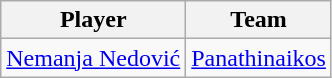<table class="wikitable">
<tr>
<th>Player</th>
<th>Team</th>
</tr>
<tr>
<td> <a href='#'>Nemanja Nedović</a></td>
<td><a href='#'>Panathinaikos</a></td>
</tr>
</table>
